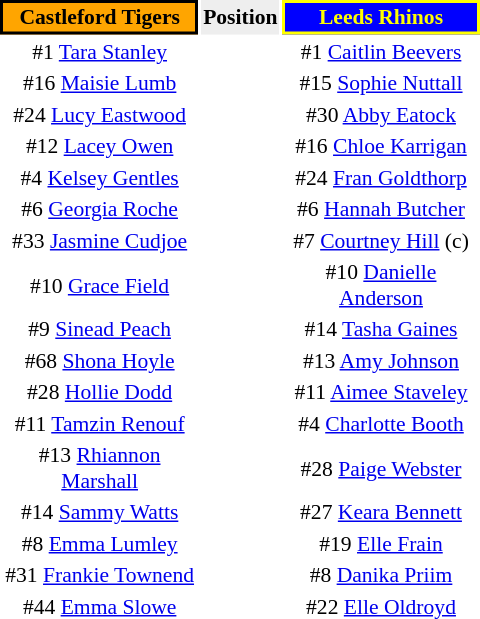<table style="float:right; font-size:90%; margin-left:1em; text-align:center">
<tr>
<th style="width:126px; border: solid black 2px; background: orange; color: black;">Castleford Tigers</th>
<th style="text-align:center; background:#eee; color:black;">Position</th>
<th style="width:126px; border:2px solid yellow; background:blue; color:yellow;">Leeds Rhinos</th>
</tr>
<tr>
<td>#1 <a href='#'>Tara Stanley</a></td>
<td></td>
<td>#1 <a href='#'>Caitlin Beevers</a></td>
</tr>
<tr>
<td>#16 <a href='#'>Maisie Lumb</a></td>
<td></td>
<td>#15 <a href='#'>Sophie Nuttall</a></td>
</tr>
<tr>
<td>#24 <a href='#'>Lucy Eastwood</a></td>
<td></td>
<td>#30 <a href='#'>Abby Eatock</a></td>
</tr>
<tr>
<td>#12 <a href='#'>Lacey Owen</a></td>
<td></td>
<td>#16 <a href='#'>Chloe Karrigan</a></td>
</tr>
<tr>
<td>#4 <a href='#'>Kelsey Gentles</a></td>
<td></td>
<td>#24 <a href='#'>Fran Goldthorp</a></td>
</tr>
<tr>
<td>#6 <a href='#'>Georgia Roche</a></td>
<td></td>
<td>#6 <a href='#'>Hannah Butcher</a></td>
</tr>
<tr>
<td>#33 <a href='#'>Jasmine Cudjoe</a></td>
<td></td>
<td>#7 <a href='#'>Courtney Hill</a> (c)</td>
</tr>
<tr>
<td>#10 <a href='#'>Grace Field</a></td>
<td></td>
<td>#10 <a href='#'>Danielle Anderson</a></td>
</tr>
<tr>
<td>#9 <a href='#'>Sinead Peach</a></td>
<td></td>
<td>#14 <a href='#'>Tasha Gaines</a></td>
</tr>
<tr>
<td>#68 <a href='#'>Shona Hoyle</a></td>
<td></td>
<td>#13 <a href='#'>Amy Johnson</a></td>
</tr>
<tr>
<td>#28 <a href='#'>Hollie Dodd</a></td>
<td></td>
<td>#11 <a href='#'>Aimee Staveley</a></td>
</tr>
<tr>
<td>#11 <a href='#'>Tamzin Renouf</a></td>
<td></td>
<td>#4 <a href='#'>Charlotte Booth</a></td>
</tr>
<tr>
<td>#13 <a href='#'>Rhiannon Marshall</a></td>
<td></td>
<td>#28 <a href='#'>Paige Webster</a></td>
</tr>
<tr>
<td>#14 <a href='#'>Sammy Watts</a></td>
<td></td>
<td>#27 <a href='#'>Keara Bennett</a></td>
</tr>
<tr>
<td>#8 <a href='#'>Emma Lumley</a></td>
<td></td>
<td>#19 <a href='#'>Elle Frain</a></td>
</tr>
<tr>
<td>#31 <a href='#'>Frankie Townend</a></td>
<td></td>
<td>#8 <a href='#'>Danika Priim</a></td>
</tr>
<tr>
<td>#44 <a href='#'>Emma Slowe</a></td>
<td></td>
<td>#22 <a href='#'>Elle Oldroyd</a></td>
</tr>
</table>
